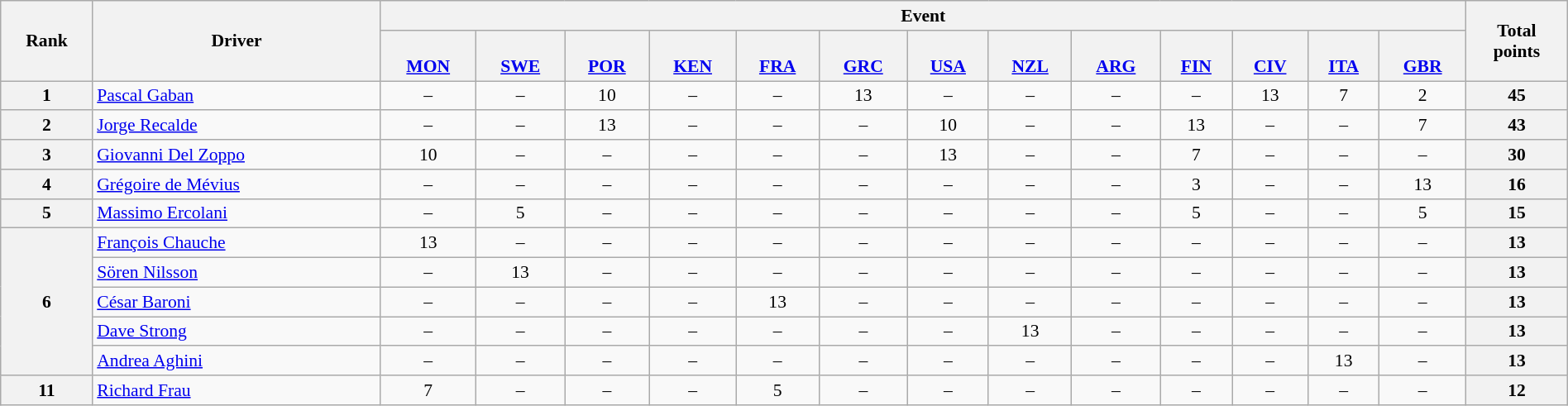<table class="wikitable" width=100% style="text-align:center;font-size:90%;">
<tr>
<th rowspan=2>Rank</th>
<th rowspan=2>Driver</th>
<th colspan=13>Event</th>
<th rowspan=2>Total<br>points</th>
</tr>
<tr valign="bottom">
<th><br><a href='#'>MON</a></th>
<th><br><a href='#'>SWE</a></th>
<th><br><a href='#'>POR</a></th>
<th><br><a href='#'>KEN</a></th>
<th><br><a href='#'>FRA</a></th>
<th><br><a href='#'>GRC</a></th>
<th><br><a href='#'>USA</a></th>
<th><br><a href='#'>NZL</a></th>
<th><br><a href='#'>ARG</a></th>
<th><br><a href='#'>FIN</a></th>
<th><br><a href='#'>CIV</a></th>
<th><br><a href='#'>ITA</a></th>
<th><br><a href='#'>GBR</a></th>
</tr>
<tr>
<th>1</th>
<td align=left> <a href='#'>Pascal Gaban</a></td>
<td>–</td>
<td>–</td>
<td>10</td>
<td>–</td>
<td>–</td>
<td>13</td>
<td>–</td>
<td>–</td>
<td>–</td>
<td>–</td>
<td>13</td>
<td>7</td>
<td>2</td>
<th>45</th>
</tr>
<tr>
<th>2</th>
<td align=left> <a href='#'>Jorge Recalde</a></td>
<td>–</td>
<td>–</td>
<td>13</td>
<td>–</td>
<td>–</td>
<td>–</td>
<td>10</td>
<td>–</td>
<td>–</td>
<td>13</td>
<td>–</td>
<td>–</td>
<td>7</td>
<th>43</th>
</tr>
<tr>
<th>3</th>
<td align=left> <a href='#'>Giovanni Del Zoppo</a></td>
<td>10</td>
<td>–</td>
<td>–</td>
<td>–</td>
<td>–</td>
<td>–</td>
<td>13</td>
<td>–</td>
<td>–</td>
<td>7</td>
<td>–</td>
<td>–</td>
<td>–</td>
<th>30</th>
</tr>
<tr>
<th>4</th>
<td align=left> <a href='#'>Grégoire de Mévius</a></td>
<td>–</td>
<td>–</td>
<td>–</td>
<td>–</td>
<td>–</td>
<td>–</td>
<td>–</td>
<td>–</td>
<td>–</td>
<td>3</td>
<td>–</td>
<td>–</td>
<td>13</td>
<th>16</th>
</tr>
<tr>
<th>5</th>
<td align=left> <a href='#'>Massimo Ercolani</a></td>
<td>–</td>
<td>5</td>
<td>–</td>
<td>–</td>
<td>–</td>
<td>–</td>
<td>–</td>
<td>–</td>
<td>–</td>
<td>5</td>
<td>–</td>
<td>–</td>
<td>5</td>
<th>15</th>
</tr>
<tr>
<th rowspan=5>6</th>
<td align=left> <a href='#'>François Chauche</a></td>
<td>13</td>
<td>–</td>
<td>–</td>
<td>–</td>
<td>–</td>
<td>–</td>
<td>–</td>
<td>–</td>
<td>–</td>
<td>–</td>
<td>–</td>
<td>–</td>
<td>–</td>
<th>13</th>
</tr>
<tr>
<td align=left> <a href='#'>Sören Nilsson</a></td>
<td>–</td>
<td>13</td>
<td>–</td>
<td>–</td>
<td>–</td>
<td>–</td>
<td>–</td>
<td>–</td>
<td>–</td>
<td>–</td>
<td>–</td>
<td>–</td>
<td>–</td>
<th>13</th>
</tr>
<tr>
<td align=left> <a href='#'>César Baroni</a></td>
<td>–</td>
<td>–</td>
<td>–</td>
<td>–</td>
<td>13</td>
<td>–</td>
<td>–</td>
<td>–</td>
<td>–</td>
<td>–</td>
<td>–</td>
<td>–</td>
<td>–</td>
<th>13</th>
</tr>
<tr>
<td align=left> <a href='#'>Dave Strong</a></td>
<td>–</td>
<td>–</td>
<td>–</td>
<td>–</td>
<td>–</td>
<td>–</td>
<td>–</td>
<td>13</td>
<td>–</td>
<td>–</td>
<td>–</td>
<td>–</td>
<td>–</td>
<th>13</th>
</tr>
<tr>
<td align=left> <a href='#'>Andrea Aghini</a></td>
<td>–</td>
<td>–</td>
<td>–</td>
<td>–</td>
<td>–</td>
<td>–</td>
<td>–</td>
<td>–</td>
<td>–</td>
<td>–</td>
<td>–</td>
<td>13</td>
<td>–</td>
<th>13</th>
</tr>
<tr>
<th>11</th>
<td align=left> <a href='#'>Richard Frau</a></td>
<td>7</td>
<td>–</td>
<td>–</td>
<td>–</td>
<td>5</td>
<td>–</td>
<td>–</td>
<td>–</td>
<td>–</td>
<td>–</td>
<td>–</td>
<td>–</td>
<td>–</td>
<th>12</th>
</tr>
</table>
